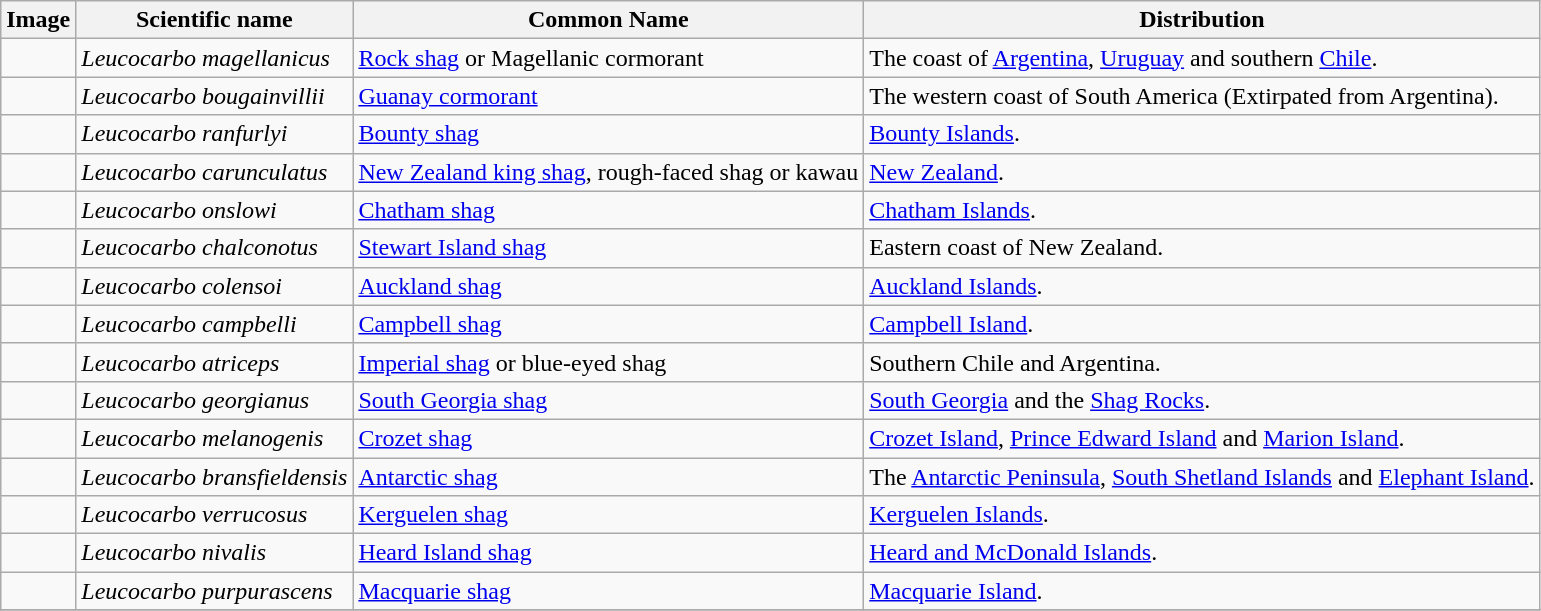<table class="wikitable">
<tr>
<th>Image</th>
<th>Scientific name</th>
<th>Common Name</th>
<th>Distribution</th>
</tr>
<tr>
<td></td>
<td><em>Leucocarbo magellanicus</em></td>
<td><a href='#'>Rock shag</a> or Magellanic cormorant</td>
<td>The coast of <a href='#'>Argentina</a>, <a href='#'>Uruguay</a> and southern <a href='#'>Chile</a>.</td>
</tr>
<tr>
<td></td>
<td><em>Leucocarbo bougainvillii</em></td>
<td><a href='#'>Guanay cormorant</a></td>
<td>The western coast of South America (Extirpated from Argentina).</td>
</tr>
<tr>
<td></td>
<td><em>Leucocarbo ranfurlyi</em></td>
<td><a href='#'>Bounty shag</a></td>
<td><a href='#'>Bounty Islands</a>.</td>
</tr>
<tr>
<td></td>
<td><em>Leucocarbo carunculatus</em></td>
<td><a href='#'>New Zealand king shag</a>, rough-faced shag or kawau</td>
<td><a href='#'>New Zealand</a>.</td>
</tr>
<tr>
<td></td>
<td><em>Leucocarbo onslowi</em></td>
<td><a href='#'>Chatham shag</a></td>
<td><a href='#'>Chatham Islands</a>.</td>
</tr>
<tr>
<td></td>
<td><em>Leucocarbo chalconotus</em></td>
<td><a href='#'>Stewart Island shag</a></td>
<td>Eastern coast of New Zealand.</td>
</tr>
<tr>
<td></td>
<td><em>Leucocarbo colensoi</em></td>
<td><a href='#'>Auckland shag</a></td>
<td><a href='#'>Auckland Islands</a>.</td>
</tr>
<tr>
<td></td>
<td><em>Leucocarbo campbelli</em></td>
<td><a href='#'>Campbell shag</a></td>
<td><a href='#'>Campbell Island</a>.</td>
</tr>
<tr>
<td></td>
<td><em>Leucocarbo atriceps</em></td>
<td><a href='#'>Imperial shag</a> or blue-eyed shag</td>
<td>Southern Chile and Argentina.</td>
</tr>
<tr>
<td></td>
<td><em>Leucocarbo georgianus</em></td>
<td><a href='#'>South Georgia shag</a></td>
<td><a href='#'>South Georgia</a> and the <a href='#'>Shag Rocks</a>.</td>
</tr>
<tr>
<td></td>
<td><em>Leucocarbo melanogenis</em></td>
<td><a href='#'>Crozet shag</a></td>
<td><a href='#'>Crozet Island</a>, <a href='#'>Prince Edward Island</a> and <a href='#'>Marion Island</a>.</td>
</tr>
<tr>
<td></td>
<td><em>Leucocarbo bransfieldensis</em></td>
<td><a href='#'>Antarctic shag</a></td>
<td>The <a href='#'>Antarctic Peninsula</a>, <a href='#'>South Shetland Islands</a> and <a href='#'>Elephant Island</a>.</td>
</tr>
<tr>
<td></td>
<td><em>Leucocarbo verrucosus</em></td>
<td><a href='#'>Kerguelen shag</a></td>
<td><a href='#'>Kerguelen Islands</a>.</td>
</tr>
<tr>
<td></td>
<td><em>Leucocarbo nivalis</em></td>
<td><a href='#'>Heard Island shag</a></td>
<td><a href='#'>Heard and McDonald Islands</a>.</td>
</tr>
<tr>
<td></td>
<td><em>Leucocarbo purpurascens</em></td>
<td><a href='#'>Macquarie shag</a></td>
<td><a href='#'>Macquarie Island</a>.</td>
</tr>
<tr>
</tr>
</table>
